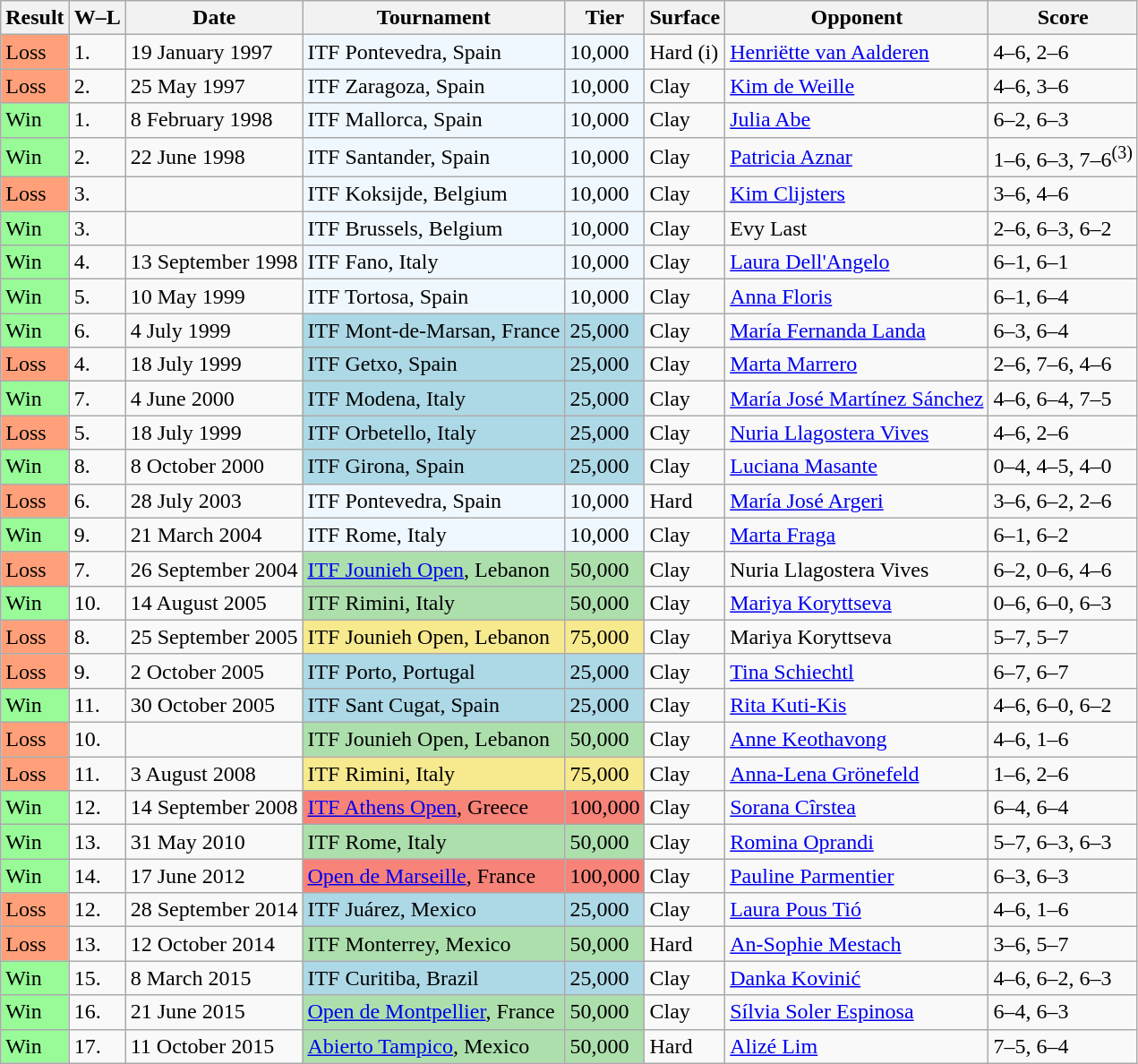<table class="sortable wikitable">
<tr>
<th>Result</th>
<th class="unsortable">W–L</th>
<th>Date</th>
<th>Tournament</th>
<th>Tier</th>
<th>Surface</th>
<th>Opponent</th>
<th class="unsortable">Score</th>
</tr>
<tr>
<td style="background:#ffa07a;">Loss</td>
<td>1.</td>
<td>19 January 1997</td>
<td style="background:#f0f8ff;">ITF Pontevedra, Spain</td>
<td style="background:#f0f8ff;">10,000</td>
<td>Hard (i)</td>
<td> <a href='#'>Henriëtte van Aalderen</a></td>
<td>4–6, 2–6</td>
</tr>
<tr>
<td style="background:#ffa07a;">Loss</td>
<td>2.</td>
<td>25 May 1997</td>
<td style="background:#f0f8ff;">ITF Zaragoza, Spain</td>
<td style="background:#f0f8ff;">10,000</td>
<td>Clay</td>
<td> <a href='#'>Kim de Weille</a></td>
<td>4–6, 3–6</td>
</tr>
<tr>
<td style="background:#98fb98;">Win</td>
<td>1.</td>
<td>8 February 1998</td>
<td style="background:#f0f8ff;">ITF Mallorca, Spain</td>
<td style="background:#f0f8ff;">10,000</td>
<td>Clay</td>
<td> <a href='#'>Julia Abe</a></td>
<td>6–2, 6–3</td>
</tr>
<tr>
<td style="background:#98fb98;">Win</td>
<td>2.</td>
<td>22 June 1998</td>
<td style="background:#f0f8ff;">ITF Santander, Spain</td>
<td style="background:#f0f8ff;">10,000</td>
<td>Clay</td>
<td> <a href='#'>Patricia Aznar</a></td>
<td>1–6, 6–3, 7–6<sup>(3)</sup></td>
</tr>
<tr>
<td style="background:#ffa07a;">Loss</td>
<td>3.</td>
<td></td>
<td style="background:#f0f8ff;">ITF Koksijde, Belgium</td>
<td style="background:#f0f8ff;">10,000</td>
<td>Clay</td>
<td> <a href='#'>Kim Clijsters</a></td>
<td>3–6, 4–6</td>
</tr>
<tr>
<td style="background:#98fb98;">Win</td>
<td>3.</td>
<td></td>
<td style="background:#f0f8ff;">ITF Brussels, Belgium</td>
<td style="background:#f0f8ff;">10,000</td>
<td>Clay</td>
<td> Evy Last</td>
<td>2–6, 6–3, 6–2</td>
</tr>
<tr>
<td style="background:#98fb98;">Win</td>
<td>4.</td>
<td>13 September 1998</td>
<td style="background:#f0f8ff;">ITF Fano, Italy</td>
<td style="background:#f0f8ff;">10,000</td>
<td>Clay</td>
<td> <a href='#'>Laura Dell'Angelo</a></td>
<td>6–1, 6–1</td>
</tr>
<tr>
<td style="background:#98fb98;">Win</td>
<td>5.</td>
<td>10 May 1999</td>
<td style="background:#f0f8ff;">ITF Tortosa, Spain</td>
<td style="background:#f0f8ff;">10,000</td>
<td>Clay</td>
<td> <a href='#'>Anna Floris</a></td>
<td>6–1, 6–4</td>
</tr>
<tr>
<td style="background:#98fb98;">Win</td>
<td>6.</td>
<td>4 July 1999</td>
<td style="background:lightblue;">ITF Mont-de-Marsan, France</td>
<td style="background:lightblue;">25,000</td>
<td>Clay</td>
<td> <a href='#'>María Fernanda Landa</a></td>
<td>6–3, 6–4</td>
</tr>
<tr>
<td style="background:#ffa07a;">Loss</td>
<td>4.</td>
<td>18 July 1999</td>
<td style="background:lightblue;">ITF Getxo, Spain</td>
<td style="background:lightblue;">25,000</td>
<td>Clay</td>
<td> <a href='#'>Marta Marrero</a></td>
<td>2–6, 7–6, 4–6</td>
</tr>
<tr>
<td style="background:#98fb98;">Win</td>
<td>7.</td>
<td>4 June 2000</td>
<td style="background:lightblue;">ITF Modena, Italy</td>
<td style="background:lightblue;">25,000</td>
<td>Clay</td>
<td> <a href='#'>María José Martínez Sánchez</a></td>
<td>4–6, 6–4, 7–5</td>
</tr>
<tr>
<td style="background:#ffa07a;">Loss</td>
<td>5.</td>
<td>18 July 1999</td>
<td style="background:lightblue;">ITF Orbetello, Italy</td>
<td style="background:lightblue;">25,000</td>
<td>Clay</td>
<td> <a href='#'>Nuria Llagostera Vives</a></td>
<td>4–6, 2–6</td>
</tr>
<tr>
<td style="background:#98fb98;">Win</td>
<td>8.</td>
<td>8 October 2000</td>
<td style="background:lightblue;">ITF Girona, Spain</td>
<td style="background:lightblue;">25,000</td>
<td>Clay</td>
<td> <a href='#'>Luciana Masante</a></td>
<td>0–4, 4–5, 4–0</td>
</tr>
<tr>
<td style="background:#ffa07a;">Loss</td>
<td>6.</td>
<td>28 July 2003</td>
<td style="background:#f0f8ff;">ITF Pontevedra, Spain</td>
<td style="background:#f0f8ff;">10,000</td>
<td>Hard</td>
<td> <a href='#'>María José Argeri</a></td>
<td>3–6, 6–2, 2–6</td>
</tr>
<tr>
<td bgcolor="98FB98">Win</td>
<td>9.</td>
<td>21 March 2004</td>
<td style="background:#f0f8ff;">ITF Rome, Italy</td>
<td style="background:#f0f8ff;">10,000</td>
<td>Clay</td>
<td> <a href='#'>Marta Fraga</a></td>
<td>6–1, 6–2</td>
</tr>
<tr>
<td style="background:#ffa07a;">Loss</td>
<td>7.</td>
<td>26 September 2004</td>
<td style="background:#addfad;"><a href='#'>ITF Jounieh Open</a>, Lebanon</td>
<td style="background:#addfad;">50,000</td>
<td>Clay</td>
<td> Nuria Llagostera Vives</td>
<td>6–2, 0–6, 4–6</td>
</tr>
<tr>
<td style="background:#98fb98;">Win</td>
<td>10.</td>
<td>14 August 2005</td>
<td style="background:#addfad;">ITF Rimini, Italy</td>
<td style="background:#addfad;">50,000</td>
<td>Clay</td>
<td> <a href='#'>Mariya Koryttseva</a></td>
<td>0–6, 6–0, 6–3</td>
</tr>
<tr>
<td style="background:#ffa07a;">Loss</td>
<td>8.</td>
<td>25 September 2005</td>
<td style="background:#f7e98e;">ITF Jounieh Open, Lebanon</td>
<td style="background:#f7e98e;">75,000</td>
<td>Clay</td>
<td> Mariya Koryttseva</td>
<td>5–7, 5–7</td>
</tr>
<tr>
<td style="background:#ffa07a;">Loss</td>
<td>9.</td>
<td>2 October 2005</td>
<td style="background:lightblue;">ITF Porto, Portugal</td>
<td style="background:lightblue;">25,000</td>
<td>Clay</td>
<td> <a href='#'>Tina Schiechtl</a></td>
<td>6–7, 6–7</td>
</tr>
<tr>
<td style="background:#98fb98;">Win</td>
<td>11.</td>
<td>30 October 2005</td>
<td style="background:lightblue;">ITF Sant Cugat, Spain</td>
<td style="background:lightblue;">25,000</td>
<td>Clay</td>
<td> <a href='#'>Rita Kuti-Kis</a></td>
<td>4–6, 6–0, 6–2</td>
</tr>
<tr>
<td style="background:#ffa07a;">Loss</td>
<td>10.</td>
<td></td>
<td style="background:#addfad;">ITF Jounieh Open, Lebanon</td>
<td style="background:#addfad;">50,000</td>
<td>Clay</td>
<td> <a href='#'>Anne Keothavong</a></td>
<td>4–6, 1–6</td>
</tr>
<tr>
<td style="background:#ffa07a;">Loss</td>
<td>11.</td>
<td>3 August 2008</td>
<td style="background:#f7e98e;">ITF Rimini, Italy</td>
<td style="background:#f7e98e;">75,000</td>
<td>Clay</td>
<td> <a href='#'>Anna-Lena Grönefeld</a></td>
<td>1–6, 2–6</td>
</tr>
<tr>
<td style="background:#98fb98;">Win</td>
<td>12.</td>
<td>14 September 2008</td>
<td style="background:#f88379;"><a href='#'>ITF Athens Open</a>, Greece</td>
<td style="background:#f88379;">100,000</td>
<td>Clay</td>
<td> <a href='#'>Sorana Cîrstea</a></td>
<td>6–4, 6–4</td>
</tr>
<tr>
<td style="background:#98fb98;">Win</td>
<td>13.</td>
<td>31 May 2010</td>
<td style="background:#addfad;">ITF Rome, Italy</td>
<td style="background:#addfad;">50,000</td>
<td>Clay</td>
<td> <a href='#'>Romina Oprandi</a></td>
<td>5–7, 6–3, 6–3</td>
</tr>
<tr>
<td style="background:#98fb98;">Win</td>
<td>14.</td>
<td>17 June 2012</td>
<td style="background:#f88379;"><a href='#'>Open de Marseille</a>, France</td>
<td style="background:#f88379;">100,000</td>
<td>Clay</td>
<td> <a href='#'>Pauline Parmentier</a></td>
<td>6–3, 6–3</td>
</tr>
<tr>
<td style="background:#ffa07a;">Loss</td>
<td>12.</td>
<td>28 September 2014</td>
<td style="background:lightblue;">ITF Juárez, Mexico</td>
<td style="background:lightblue;">25,000</td>
<td>Clay</td>
<td> <a href='#'>Laura Pous Tió</a></td>
<td>4–6, 1–6</td>
</tr>
<tr>
<td style="background:#ffa07a;">Loss</td>
<td>13.</td>
<td>12 October 2014</td>
<td style="background:#addfad;">ITF Monterrey, Mexico</td>
<td style="background:#addfad;">50,000</td>
<td>Hard</td>
<td> <a href='#'>An-Sophie Mestach</a></td>
<td>3–6, 5–7</td>
</tr>
<tr>
<td style="background:#98fb98;">Win</td>
<td>15.</td>
<td>8 March 2015</td>
<td bgcolor="lightblue">ITF Curitiba, Brazil</td>
<td bgcolor="lightblue">25,000</td>
<td>Clay</td>
<td> <a href='#'>Danka Kovinić</a></td>
<td>4–6, 6–2, 6–3</td>
</tr>
<tr>
<td style="background:#98fb98;">Win</td>
<td>16.</td>
<td>21 June 2015</td>
<td style="background:#addfad;"><a href='#'>Open de Montpellier</a>, France</td>
<td style="background:#addfad;">50,000</td>
<td>Clay</td>
<td> <a href='#'>Sílvia Soler Espinosa</a></td>
<td>6–4, 6–3</td>
</tr>
<tr>
<td style="background:#98fb98;">Win</td>
<td>17.</td>
<td>11 October 2015</td>
<td style="background:#addfad;"><a href='#'>Abierto Tampico</a>, Mexico</td>
<td style="background:#addfad;">50,000</td>
<td>Hard</td>
<td> <a href='#'>Alizé Lim</a></td>
<td>7–5, 6–4</td>
</tr>
</table>
